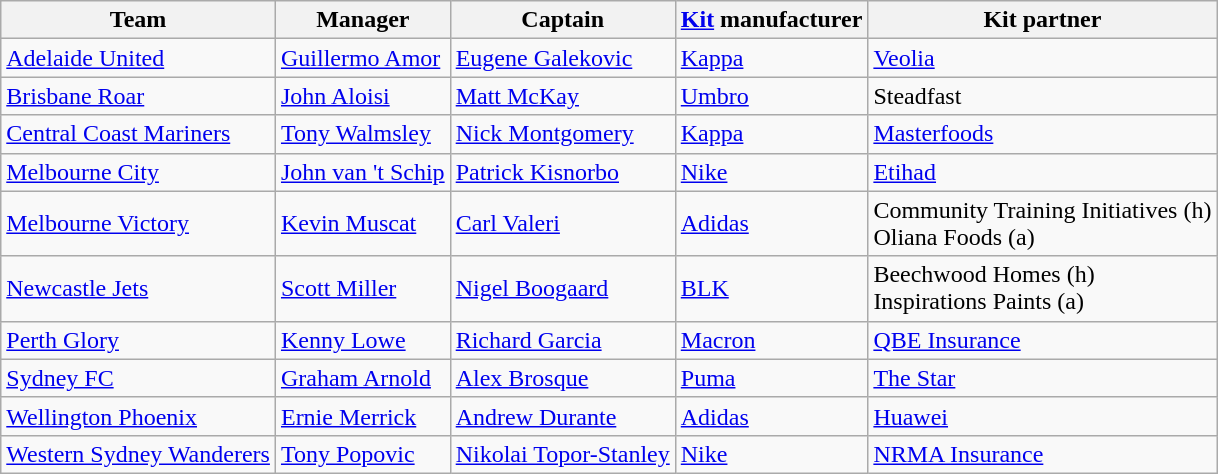<table class="wikitable">
<tr>
<th>Team</th>
<th>Manager</th>
<th>Captain</th>
<th><a href='#'>Kit</a> manufacturer</th>
<th>Kit partner</th>
</tr>
<tr>
<td><a href='#'>Adelaide United</a></td>
<td> <a href='#'>Guillermo Amor</a></td>
<td> <a href='#'>Eugene Galekovic</a></td>
<td><a href='#'>Kappa</a></td>
<td><a href='#'>Veolia</a></td>
</tr>
<tr>
<td><a href='#'>Brisbane Roar</a></td>
<td> <a href='#'>John Aloisi</a></td>
<td> <a href='#'>Matt McKay</a></td>
<td><a href='#'>Umbro</a></td>
<td>Steadfast</td>
</tr>
<tr>
<td><a href='#'>Central Coast Mariners</a></td>
<td> <a href='#'>Tony Walmsley</a></td>
<td> <a href='#'>Nick Montgomery</a></td>
<td><a href='#'>Kappa</a></td>
<td><a href='#'>Masterfoods</a></td>
</tr>
<tr>
<td><a href='#'>Melbourne City</a></td>
<td> <a href='#'>John van 't Schip</a></td>
<td> <a href='#'>Patrick Kisnorbo</a></td>
<td><a href='#'>Nike</a></td>
<td><a href='#'>Etihad</a></td>
</tr>
<tr>
<td><a href='#'>Melbourne Victory</a></td>
<td> <a href='#'>Kevin Muscat</a></td>
<td> <a href='#'>Carl Valeri</a></td>
<td><a href='#'>Adidas</a></td>
<td>Community Training Initiatives (h)<br>Oliana Foods (a)</td>
</tr>
<tr>
<td><a href='#'>Newcastle Jets</a></td>
<td> <a href='#'>Scott Miller</a></td>
<td> <a href='#'>Nigel Boogaard</a></td>
<td><a href='#'>BLK</a></td>
<td>Beechwood Homes (h)<br>Inspirations Paints (a)</td>
</tr>
<tr>
<td><a href='#'>Perth Glory</a></td>
<td> <a href='#'>Kenny Lowe</a></td>
<td> <a href='#'>Richard Garcia</a></td>
<td><a href='#'>Macron</a></td>
<td><a href='#'>QBE Insurance</a></td>
</tr>
<tr>
<td><a href='#'>Sydney FC</a></td>
<td> <a href='#'>Graham Arnold</a></td>
<td> <a href='#'>Alex Brosque</a></td>
<td><a href='#'>Puma</a></td>
<td><a href='#'>The Star</a></td>
</tr>
<tr>
<td><a href='#'>Wellington Phoenix</a></td>
<td> <a href='#'>Ernie Merrick</a></td>
<td> <a href='#'>Andrew Durante</a></td>
<td><a href='#'>Adidas</a></td>
<td><a href='#'>Huawei</a></td>
</tr>
<tr>
<td><a href='#'>Western Sydney Wanderers</a></td>
<td> <a href='#'>Tony Popovic</a></td>
<td> <a href='#'>Nikolai Topor-Stanley</a></td>
<td><a href='#'>Nike</a></td>
<td><a href='#'>NRMA Insurance</a></td>
</tr>
</table>
